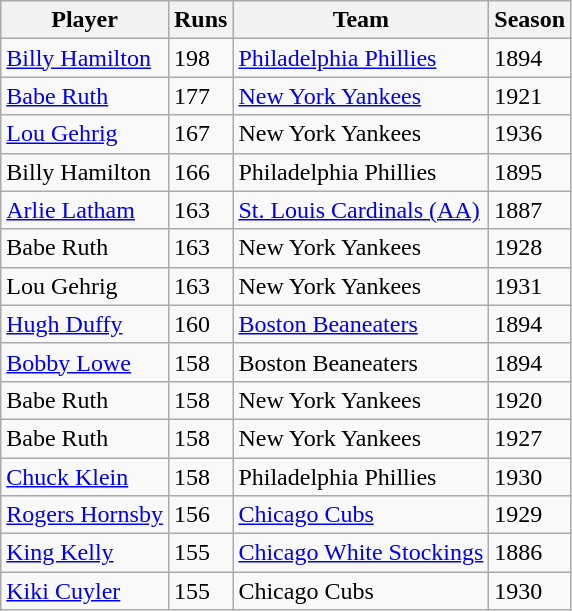<table class="wikitable">
<tr>
<th>Player</th>
<th>Runs</th>
<th>Team</th>
<th>Season</th>
</tr>
<tr>
<td><a href='#'>Billy Hamilton</a></td>
<td>198</td>
<td><a href='#'>Philadelphia Phillies</a></td>
<td>1894</td>
</tr>
<tr>
<td><a href='#'>Babe Ruth</a></td>
<td>177</td>
<td><a href='#'>New York Yankees</a></td>
<td>1921</td>
</tr>
<tr>
<td><a href='#'>Lou Gehrig</a></td>
<td>167</td>
<td>New York Yankees</td>
<td>1936</td>
</tr>
<tr>
<td>Billy Hamilton</td>
<td>166</td>
<td>Philadelphia Phillies</td>
<td>1895</td>
</tr>
<tr>
<td><a href='#'>Arlie Latham</a></td>
<td>163</td>
<td><a href='#'>St. Louis Cardinals (AA)</a></td>
<td>1887</td>
</tr>
<tr>
<td>Babe Ruth</td>
<td>163</td>
<td>New York Yankees</td>
<td>1928</td>
</tr>
<tr>
<td>Lou Gehrig</td>
<td>163</td>
<td>New York Yankees</td>
<td>1931</td>
</tr>
<tr>
<td><a href='#'>Hugh Duffy</a></td>
<td>160</td>
<td><a href='#'>Boston Beaneaters</a></td>
<td>1894</td>
</tr>
<tr>
<td><a href='#'>Bobby Lowe</a></td>
<td>158</td>
<td>Boston Beaneaters</td>
<td>1894</td>
</tr>
<tr>
<td>Babe Ruth</td>
<td>158</td>
<td>New York Yankees</td>
<td>1920</td>
</tr>
<tr>
<td>Babe Ruth</td>
<td>158</td>
<td>New York Yankees</td>
<td>1927</td>
</tr>
<tr>
<td><a href='#'>Chuck Klein</a></td>
<td>158</td>
<td>Philadelphia Phillies</td>
<td>1930</td>
</tr>
<tr>
<td><a href='#'>Rogers Hornsby</a></td>
<td>156</td>
<td><a href='#'>Chicago Cubs</a></td>
<td>1929</td>
</tr>
<tr>
<td><a href='#'>King Kelly</a></td>
<td>155</td>
<td><a href='#'>Chicago White Stockings</a></td>
<td>1886</td>
</tr>
<tr>
<td><a href='#'>Kiki Cuyler</a></td>
<td>155</td>
<td>Chicago Cubs</td>
<td>1930</td>
</tr>
</table>
